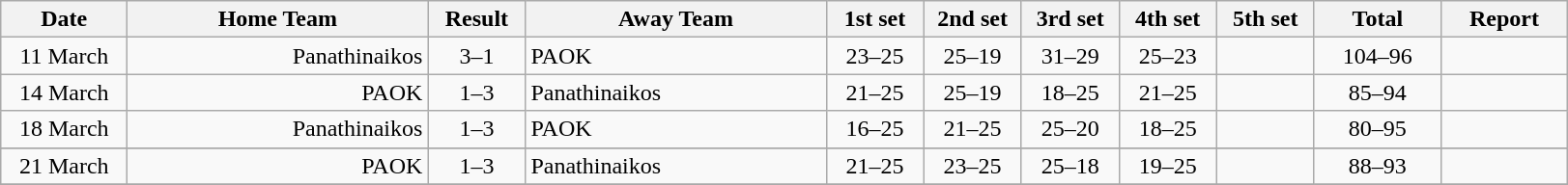<table class="wikitable" style="text-align: center; font-size:100%">
<tr>
<th width="80">Date</th>
<th width="200">Home Team</th>
<th width="60">Result</th>
<th width="200">Away Team</th>
<th width="60">1st set</th>
<th width="60">2nd set</th>
<th width="60">3rd set</th>
<th width="60">4th set</th>
<th width="60">5th set</th>
<th width="80">Total</th>
<th width="80">Report</th>
</tr>
<tr>
<td>11 March</td>
<td align=right>Panathinaikos</td>
<td>3–1</td>
<td align=left>PAOK</td>
<td>23–25</td>
<td>25–19</td>
<td>31–29</td>
<td>25–23</td>
<td></td>
<td>104–96</td>
<td></td>
</tr>
<tr>
<td>14 March</td>
<td align=right>PAOK</td>
<td>1–3</td>
<td align=left>Panathinaikos</td>
<td>21–25</td>
<td>25–19</td>
<td>18–25</td>
<td>21–25</td>
<td></td>
<td>85–94</td>
<td></td>
</tr>
<tr>
<td>18 March</td>
<td align=right>Panathinaikos</td>
<td>1–3</td>
<td align=left>PAOK</td>
<td>16–25</td>
<td>21–25</td>
<td>25–20</td>
<td>18–25</td>
<td></td>
<td>80–95</td>
<td><br></td>
</tr>
<tr>
</tr>
<tr>
<td>21 March</td>
<td align=right>PAOK</td>
<td>1–3</td>
<td align=left>Panathinaikos</td>
<td>21–25</td>
<td>23–25</td>
<td>25–18</td>
<td>19–25</td>
<td></td>
<td>88–93</td>
<td></td>
</tr>
<tr>
</tr>
</table>
